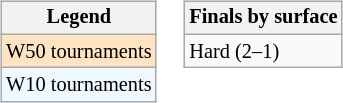<table>
<tr valign=top>
<td><br><table class="wikitable" style="font-size:85%">
<tr>
<th>Legend</th>
</tr>
<tr style=background:#ffe4c4>
<td>W50 tournaments</td>
</tr>
<tr style="background:#f0f8ff;">
<td>W10 tournaments</td>
</tr>
</table>
</td>
<td><br><table class="wikitable" style="font-size:85%">
<tr>
<th>Finals by surface</th>
</tr>
<tr>
<td>Hard (2–1)</td>
</tr>
</table>
</td>
</tr>
</table>
